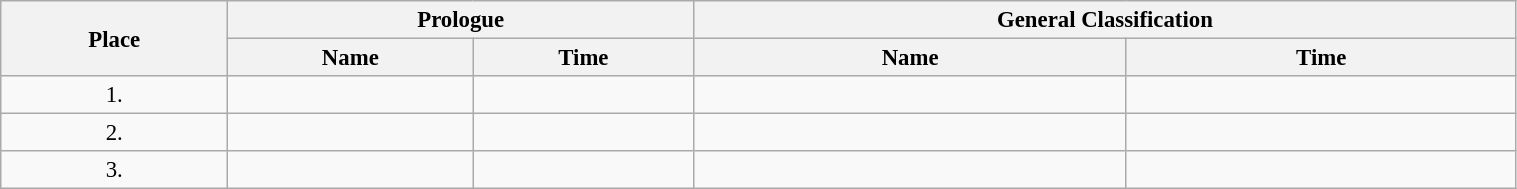<table class="wikitable"  style="font-size:95%; width:80%;">
<tr>
<th rowspan="2">Place</th>
<th colspan="2">Prologue</th>
<th colspan="2">General Classification</th>
</tr>
<tr>
<th>Name</th>
<th>Time</th>
<th>Name</th>
<th>Time</th>
</tr>
<tr>
<td style="text-align:center;">1.</td>
<td></td>
<td></td>
<td></td>
<td></td>
</tr>
<tr>
<td style="text-align:center;">2.</td>
<td></td>
<td></td>
<td></td>
<td></td>
</tr>
<tr>
<td style="text-align:center;">3.</td>
<td></td>
<td></td>
<td></td>
<td></td>
</tr>
</table>
